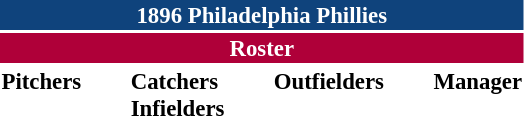<table class="toccolours" style="font-size: 95%;">
<tr>
<th colspan="10" style="background-color: #0f437c; color: white; text-align: center;">1896 Philadelphia Phillies</th>
</tr>
<tr>
<td colspan="10" style="background-color: #af0039; color: white; text-align: center;"><strong>Roster</strong></td>
</tr>
<tr>
<td valign="top"><strong>Pitchers</strong><br>











</td>
<td width="25px"></td>
<td valign="top"><strong>Catchers</strong><br>


<strong>Infielders</strong>








</td>
<td width="25px"></td>
<td valign="top"><strong>Outfielders</strong><br>





</td>
<td width="25px"></td>
<td valign="top"><strong>Manager</strong><br></td>
</tr>
</table>
